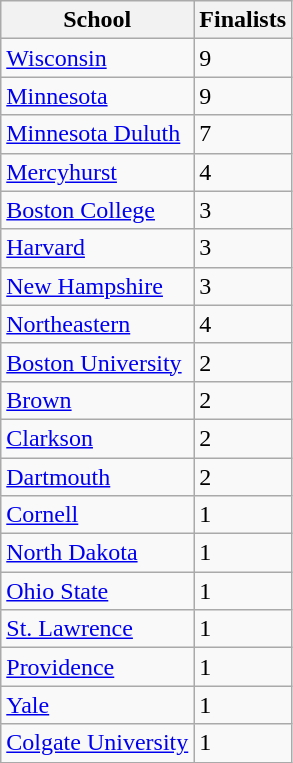<table class="wikitable">
<tr>
<th bgcolor="#e5e5e5">School</th>
<th bgcolor="#e5e5e5">Finalists</th>
</tr>
<tr>
<td><a href='#'>Wisconsin</a></td>
<td>9</td>
</tr>
<tr>
<td><a href='#'>Minnesota</a></td>
<td>9</td>
</tr>
<tr>
<td><a href='#'>Minnesota Duluth</a></td>
<td>7</td>
</tr>
<tr>
<td><a href='#'>Mercyhurst</a></td>
<td>4</td>
</tr>
<tr>
<td><a href='#'>Boston College</a></td>
<td>3</td>
</tr>
<tr>
<td><a href='#'>Harvard</a></td>
<td>3</td>
</tr>
<tr>
<td><a href='#'>New Hampshire</a></td>
<td>3</td>
</tr>
<tr>
<td><a href='#'>Northeastern</a></td>
<td>4</td>
</tr>
<tr>
<td><a href='#'>Boston University</a></td>
<td>2</td>
</tr>
<tr>
<td><a href='#'>Brown</a></td>
<td>2</td>
</tr>
<tr>
<td><a href='#'>Clarkson</a></td>
<td>2</td>
</tr>
<tr>
<td><a href='#'>Dartmouth</a></td>
<td>2</td>
</tr>
<tr>
<td><a href='#'>Cornell</a></td>
<td>1</td>
</tr>
<tr>
<td><a href='#'>North Dakota</a></td>
<td>1</td>
</tr>
<tr>
<td><a href='#'>Ohio State</a></td>
<td>1</td>
</tr>
<tr>
<td><a href='#'>St. Lawrence</a></td>
<td>1</td>
</tr>
<tr>
<td><a href='#'>Providence</a></td>
<td>1</td>
</tr>
<tr>
<td><a href='#'>Yale</a></td>
<td>1</td>
</tr>
<tr>
<td><a href='#'>Colgate University</a></td>
<td>1</td>
</tr>
</table>
